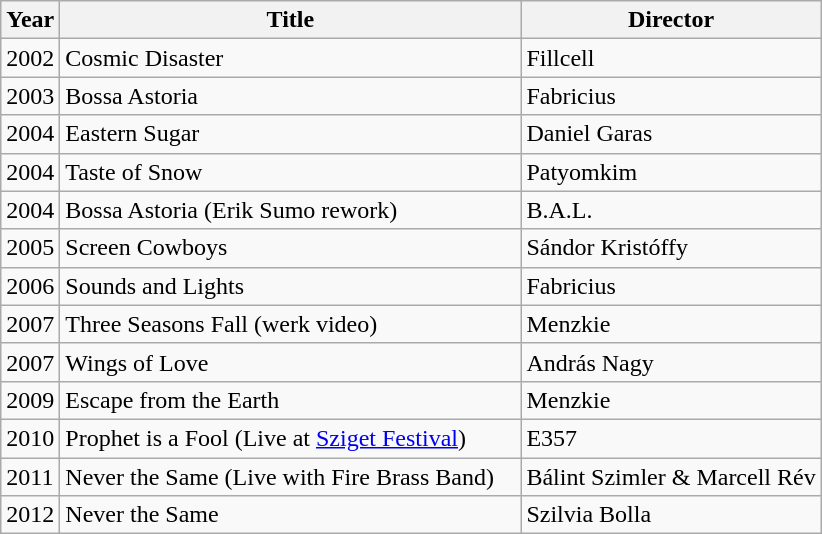<table class="wikitable">
<tr>
<th>Year</th>
<th style="width:300px;">Title</th>
<th>Director</th>
</tr>
<tr>
<td>2002</td>
<td>Cosmic Disaster</td>
<td>Fillcell</td>
</tr>
<tr>
<td>2003</td>
<td>Bossa Astoria</td>
<td>Fabricius</td>
</tr>
<tr>
<td>2004</td>
<td>Eastern Sugar</td>
<td>Daniel Garas</td>
</tr>
<tr>
<td>2004</td>
<td>Taste of Snow</td>
<td>Patyomkim</td>
</tr>
<tr>
<td>2004</td>
<td>Bossa Astoria (Erik Sumo rework)</td>
<td>B.A.L.</td>
</tr>
<tr>
<td>2005</td>
<td>Screen Cowboys</td>
<td>Sándor Kristóffy</td>
</tr>
<tr>
<td>2006</td>
<td>Sounds and Lights</td>
<td>Fabricius</td>
</tr>
<tr>
<td>2007</td>
<td>Three Seasons Fall (werk video)</td>
<td>Menzkie</td>
</tr>
<tr>
<td>2007</td>
<td>Wings of Love</td>
<td>András Nagy</td>
</tr>
<tr>
<td>2009</td>
<td>Escape from the Earth</td>
<td>Menzkie</td>
</tr>
<tr>
<td>2010</td>
<td>Prophet is a Fool (Live at <a href='#'>Sziget Festival</a>)</td>
<td>E357</td>
</tr>
<tr>
<td>2011</td>
<td>Never the Same (Live with Fire Brass Band)</td>
<td>Bálint Szimler & Marcell Rév</td>
</tr>
<tr>
<td>2012</td>
<td>Never the Same</td>
<td>Szilvia Bolla</td>
</tr>
</table>
